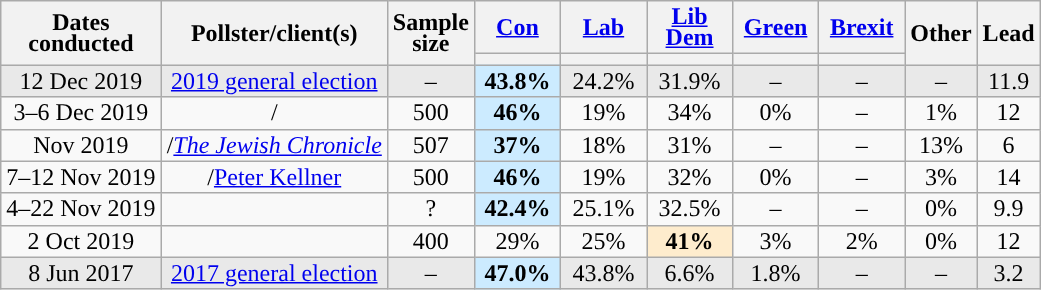<table class="wikitable sortable mw-datatable" style="text-align:center;line-height:14px;">
<tr>
<th rowspan="2">Dates<br>conducted</th>
<th rowspan="2">Pollster/client(s)</th>
<th rowspan="2" data-sort-type="number">Sample<br>size</th>
<th class="unsortable" style="width:50px;"><a href='#'>Con</a></th>
<th class="unsortable" style="width:50px;"><a href='#'>Lab</a></th>
<th class="unsortable" style="width:50px;"><a href='#'>Lib Dem</a></th>
<th class="unsortable" style="width:50px;"><a href='#'>Green</a></th>
<th class="unsortable" style="width:50px;"><a href='#'>Brexit</a></th>
<th rowspan="2" class="unsortable">Other</th>
<th rowspan="2" data-sort-type="number">Lead</th>
</tr>
<tr>
<th data-sort-type="number" style="background:"></th>
<th data-sort-type="number" style="background:"></th>
<th data-sort-type="number" style="background:"></th>
<th data-sort-type="number" style="background:"></th>
<th data-sort-type="number" style="background:"></th>
</tr>
<tr style="background:#E9E9E9;">
<td data-sort-value="2017-06-08">12 Dec 2019</td>
<td><a href='#'>2019 general election</a></td>
<td>–</td>
<td style="background:#CCEBFF;"><strong>43.8%</strong></td>
<td>24.2%</td>
<td>31.9%</td>
<td>–</td>
<td>–</td>
<td>–</td>
<td style="background:">11.9</td>
</tr>
<tr>
<td data-sort-value="2019-12-06">3–6 Dec 2019</td>
<td>/</td>
<td>500</td>
<td style="background:#CCEBFF;"><strong>46%</strong></td>
<td>19%</td>
<td>34%</td>
<td>0%</td>
<td>–</td>
<td>1%</td>
<td style="background:">12</td>
</tr>
<tr>
<td data-sort-value="2019-11-29">Nov 2019</td>
<td>/<em><a href='#'>The Jewish Chronicle</a></em></td>
<td>507</td>
<td style="background:#CCEBFF;"><strong>37%</strong></td>
<td>18%</td>
<td>31%</td>
<td>–</td>
<td>–</td>
<td>13%</td>
<td style="background:">6</td>
</tr>
<tr>
<td data-sort-value="2019-11-16">7–12 Nov 2019</td>
<td>/<a href='#'>Peter Kellner</a></td>
<td>500</td>
<td style="background:#CCEBFF;"><strong>46%</strong></td>
<td>19%</td>
<td>32%</td>
<td>0%</td>
<td>–</td>
<td>3%</td>
<td style="background:">14</td>
</tr>
<tr>
<td data-sort-value="2019-11-16">4–22 Nov 2019</td>
<td></td>
<td>?</td>
<td style="background:#CCEBFF;"><strong>42.4%</strong></td>
<td>25.1%</td>
<td>32.5%</td>
<td>–</td>
<td>–</td>
<td>0%</td>
<td style="background:">9.9</td>
</tr>
<tr>
<td data-sort-value="2019-10-2">2 Oct 2019</td>
<td></td>
<td>400</td>
<td>29%</td>
<td>25%</td>
<td style="background:#FEECCD;"><strong>41%</strong></td>
<td>3%</td>
<td>2%</td>
<td>0%</td>
<td style="background:">12</td>
</tr>
<tr style="background:#E9E9E9;">
<td data-sort-value="2017-06-08">8 Jun 2017</td>
<td><a href='#'>2017 general election</a></td>
<td>–</td>
<td style="background:#CCEBFF;"><strong>47.0%</strong></td>
<td>43.8%</td>
<td>6.6%</td>
<td>1.8%</td>
<td>–</td>
<td>–</td>
<td style="background:">3.2</td>
</tr>
</table>
